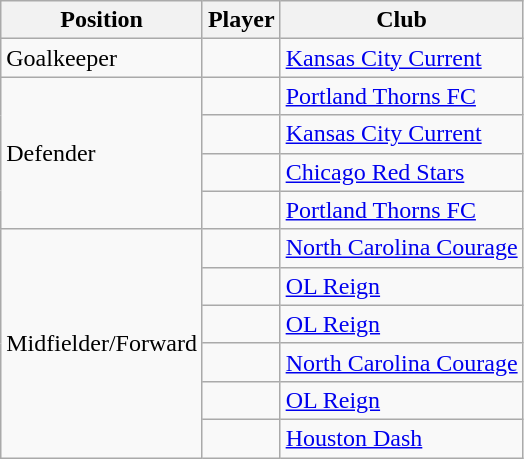<table class="wikitable sortable">
<tr>
<th>Position</th>
<th>Player</th>
<th>Club</th>
</tr>
<tr>
<td>Goalkeeper</td>
<td> </td>
<td><a href='#'>Kansas City Current</a></td>
</tr>
<tr>
<td rowspan=4>Defender</td>
<td> </td>
<td><a href='#'>Portland Thorns FC</a></td>
</tr>
<tr>
<td> </td>
<td><a href='#'>Kansas City Current</a></td>
</tr>
<tr>
<td> </td>
<td><a href='#'>Chicago Red Stars</a></td>
</tr>
<tr>
<td> </td>
<td><a href='#'>Portland Thorns FC</a></td>
</tr>
<tr>
<td rowspan=6>Midfielder/Forward</td>
<td> </td>
<td><a href='#'>North Carolina Courage</a></td>
</tr>
<tr>
<td> </td>
<td><a href='#'>OL Reign</a></td>
</tr>
<tr>
<td> </td>
<td><a href='#'>OL Reign</a></td>
</tr>
<tr>
<td> </td>
<td><a href='#'>North Carolina Courage</a></td>
</tr>
<tr>
<td> </td>
<td><a href='#'>OL Reign</a></td>
</tr>
<tr>
<td> </td>
<td><a href='#'>Houston Dash</a></td>
</tr>
</table>
